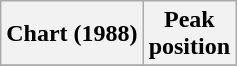<table class="wikitable plainrowheaders" style="text-align:center">
<tr>
<th scope="col">Chart (1988)</th>
<th scope="col">Peak<br>position</th>
</tr>
<tr>
</tr>
</table>
